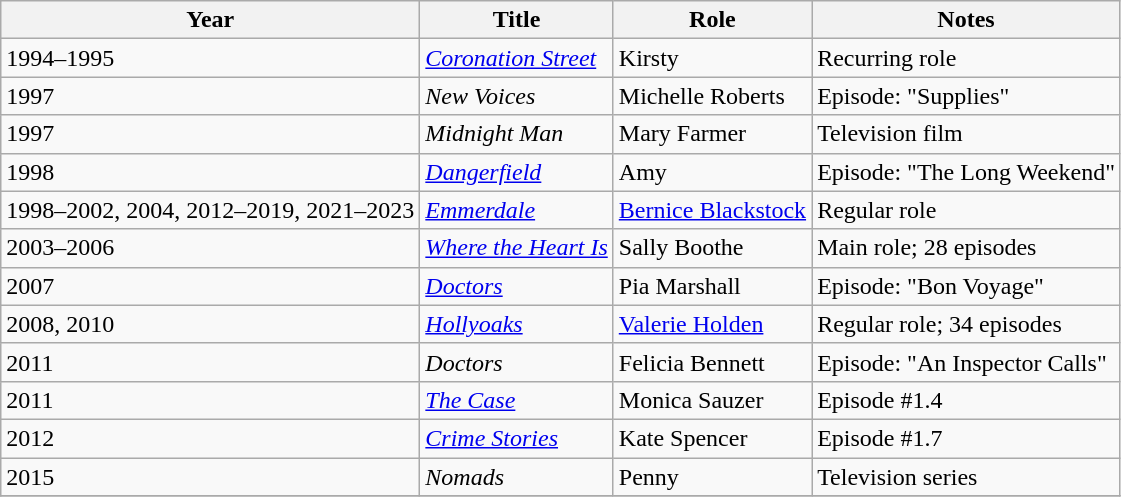<table class="wikitable unsortable">
<tr>
<th>Year</th>
<th>Title</th>
<th>Role</th>
<th>Notes</th>
</tr>
<tr>
<td>1994–1995</td>
<td><em><a href='#'>Coronation Street</a></em></td>
<td>Kirsty</td>
<td>Recurring role</td>
</tr>
<tr>
<td>1997</td>
<td><em>New Voices</em></td>
<td>Michelle Roberts</td>
<td>Episode: "Supplies"</td>
</tr>
<tr>
<td>1997</td>
<td><em>Midnight Man</em></td>
<td>Mary Farmer</td>
<td>Television film</td>
</tr>
<tr>
<td>1998</td>
<td><em><a href='#'>Dangerfield</a></em></td>
<td>Amy</td>
<td>Episode: "The Long Weekend"</td>
</tr>
<tr>
<td>1998–2002, 2004, 2012–2019, 2021–2023</td>
<td><em><a href='#'>Emmerdale</a></em></td>
<td><a href='#'>Bernice Blackstock</a></td>
<td>Regular role</td>
</tr>
<tr>
<td>2003–2006</td>
<td><em><a href='#'>Where the Heart Is</a></em></td>
<td>Sally Boothe</td>
<td>Main role; 28 episodes</td>
</tr>
<tr>
<td>2007</td>
<td><em><a href='#'>Doctors</a></em></td>
<td>Pia Marshall</td>
<td>Episode: "Bon Voyage"</td>
</tr>
<tr>
<td>2008, 2010</td>
<td><em><a href='#'>Hollyoaks</a></em></td>
<td><a href='#'>Valerie Holden</a></td>
<td>Regular role; 34 episodes</td>
</tr>
<tr>
<td>2011</td>
<td><em>Doctors</em></td>
<td>Felicia Bennett</td>
<td>Episode: "An Inspector Calls"</td>
</tr>
<tr>
<td>2011</td>
<td><em><a href='#'>The Case</a></em></td>
<td>Monica Sauzer</td>
<td>Episode #1.4</td>
</tr>
<tr>
<td>2012</td>
<td><em><a href='#'>Crime Stories</a></em></td>
<td>Kate Spencer</td>
<td>Episode #1.7</td>
</tr>
<tr>
<td>2015</td>
<td><em>Nomads</em></td>
<td>Penny</td>
<td>Television series</td>
</tr>
<tr>
</tr>
</table>
